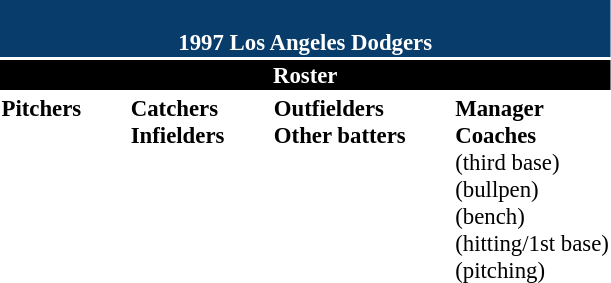<table class="toccolours" style="font-size: 95%;">
<tr>
<th colspan="10" style="background-color: #083c6b; color: #FFFFFF; text-align: center;"><br>1997 Los Angeles Dodgers</th>
</tr>
<tr>
<td colspan="10" style="background-color: black; color: #FFFFFF; text-align: center;"><strong>Roster</strong></td>
</tr>
<tr>
<td valign="top"><strong>Pitchers</strong><br> 
 
  

   



 


 

 

</td>
<td width="25px"></td>
<td valign="top"><strong>Catchers</strong><br>

<strong>Infielders</strong>












</td>
<td width="25px"></td>
<td valign="top"><strong>Outfielders</strong><br>










<strong>Other batters</strong>

</td>
<td width="25px"></td>
<td valign="top"><strong>Manager</strong><br> 
<strong>Coaches</strong>
<br> (third base)
 <br>(bullpen)
 
 <br>(bench)
 <br>(hitting/1st base)
<br> (pitching)</td>
</tr>
</table>
